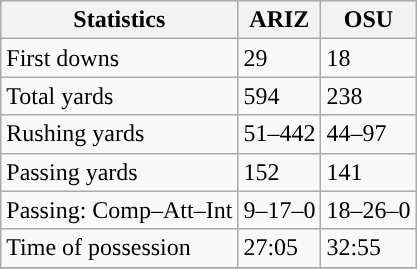<table class="wikitable" style="float: left;">
<tr>
<th>Statistics</th>
<th>ARIZ</th>
<th>OSU</th>
</tr>
<tr>
<td>First downs</td>
<td>29</td>
<td>18</td>
</tr>
<tr>
<td>Total yards</td>
<td>594</td>
<td>238</td>
</tr>
<tr>
<td>Rushing yards</td>
<td>51–442</td>
<td>44–97</td>
</tr>
<tr>
<td>Passing yards</td>
<td>152</td>
<td>141</td>
</tr>
<tr>
<td>Passing: Comp–Att–Int</td>
<td>9–17–0</td>
<td>18–26–0</td>
</tr>
<tr>
<td>Time of possession</td>
<td>27:05</td>
<td>32:55</td>
</tr>
<tr>
</tr>
</table>
